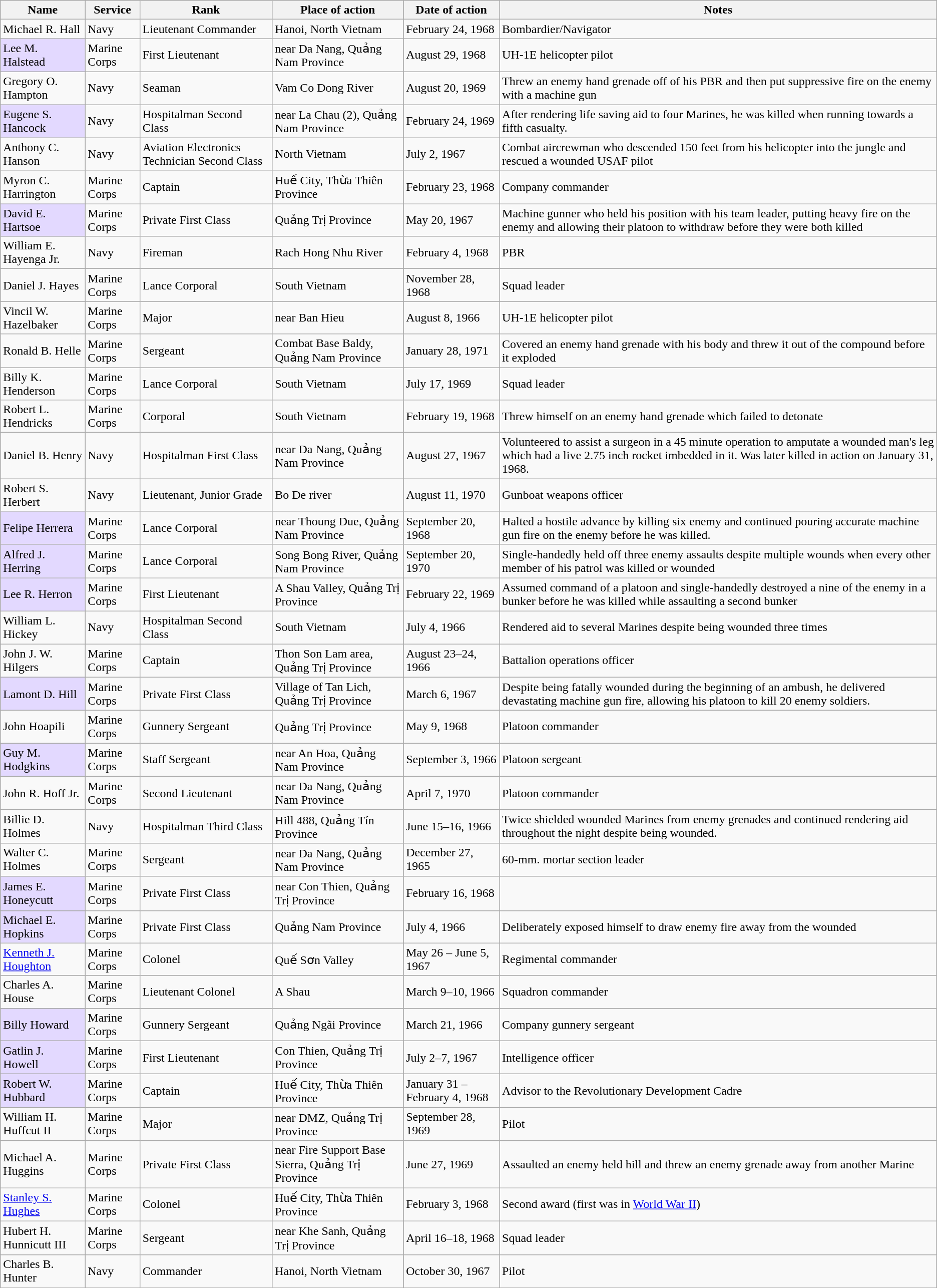<table class="wikitable sortable">
<tr>
<th>Name</th>
<th>Service</th>
<th>Rank</th>
<th>Place of action</th>
<th>Date of action</th>
<th>Notes</th>
</tr>
<tr>
<td>Michael R. Hall</td>
<td>Navy</td>
<td>Lieutenant Commander</td>
<td>Hanoi, North Vietnam</td>
<td>February 24, 1968</td>
<td>Bombardier/Navigator</td>
</tr>
<tr>
<td style="background:#e3d9ff;">Lee M. Halstead</td>
<td>Marine Corps</td>
<td>First Lieutenant</td>
<td>near Da Nang, Quảng Nam Province</td>
<td>August 29, 1968</td>
<td>UH-1E helicopter pilot</td>
</tr>
<tr>
<td>Gregory O. Hampton</td>
<td>Navy</td>
<td>Seaman</td>
<td>Vam Co Dong River</td>
<td>August 20, 1969</td>
<td>Threw an enemy hand grenade off of his PBR and then put suppressive fire on the enemy with a machine gun</td>
</tr>
<tr>
<td style="background:#e3d9ff;">Eugene S. Hancock</td>
<td>Navy</td>
<td>Hospitalman Second Class</td>
<td>near La Chau (2), Quảng Nam Province</td>
<td>February 24, 1969</td>
<td>After rendering life saving aid to four Marines, he was killed when running towards a fifth casualty.</td>
</tr>
<tr>
<td>Anthony C. Hanson</td>
<td>Navy</td>
<td>Aviation Electronics Technician Second Class</td>
<td>North Vietnam</td>
<td>July 2, 1967</td>
<td>Combat aircrewman who descended 150 feet from his helicopter into the jungle and rescued a wounded USAF pilot</td>
</tr>
<tr>
<td>Myron C. Harrington</td>
<td>Marine Corps</td>
<td>Captain</td>
<td>Huế City, Thừa Thiên Province</td>
<td>February 23, 1968</td>
<td>Company commander</td>
</tr>
<tr>
<td style="background:#e3d9ff;">David E. Hartsoe</td>
<td>Marine Corps</td>
<td>Private First Class</td>
<td>Quảng Trị Province</td>
<td>May 20, 1967</td>
<td>Machine gunner who held his position with his team leader, putting heavy fire on the enemy and allowing their platoon to withdraw before they were both killed</td>
</tr>
<tr>
<td>William E. Hayenga Jr.</td>
<td>Navy</td>
<td>Fireman</td>
<td>Rach Hong Nhu River</td>
<td>February 4, 1968</td>
<td>PBR</td>
</tr>
<tr>
<td>Daniel J. Hayes</td>
<td>Marine Corps</td>
<td>Lance Corporal</td>
<td>South Vietnam</td>
<td>November 28, 1968</td>
<td>Squad leader</td>
</tr>
<tr>
<td>Vincil W. Hazelbaker</td>
<td>Marine Corps</td>
<td>Major</td>
<td>near Ban Hieu</td>
<td>August 8, 1966</td>
<td>UH-1E helicopter pilot</td>
</tr>
<tr>
<td>Ronald B. Helle</td>
<td>Marine Corps</td>
<td>Sergeant</td>
<td>Combat Base Baldy, Quảng Nam Province</td>
<td>January 28, 1971</td>
<td>Covered an enemy hand grenade with his body and threw it out of the compound before it exploded</td>
</tr>
<tr>
<td>Billy K. Henderson</td>
<td>Marine Corps</td>
<td>Lance Corporal</td>
<td>South Vietnam</td>
<td>July 17, 1969</td>
<td>Squad leader</td>
</tr>
<tr>
<td>Robert L. Hendricks</td>
<td>Marine Corps</td>
<td>Corporal</td>
<td>South Vietnam</td>
<td>February 19, 1968</td>
<td>Threw himself on an enemy hand grenade which failed to detonate</td>
</tr>
<tr>
<td>Daniel B. Henry</td>
<td>Navy</td>
<td>Hospitalman First Class</td>
<td>near Da Nang, Quảng Nam Province</td>
<td>August 27, 1967</td>
<td>Volunteered to assist a surgeon in a 45 minute operation to amputate a wounded man's leg which had a live 2.75 inch rocket imbedded in it. Was later killed in action on January 31, 1968.</td>
</tr>
<tr>
<td>Robert S. Herbert</td>
<td>Navy</td>
<td>Lieutenant, Junior Grade</td>
<td>Bo De river</td>
<td>August 11, 1970</td>
<td>Gunboat weapons officer</td>
</tr>
<tr>
<td style="background:#e3d9ff;">Felipe Herrera</td>
<td>Marine Corps</td>
<td>Lance Corporal</td>
<td>near Thoung Due, Quảng Nam Province</td>
<td>September 20, 1968</td>
<td>Halted a hostile advance by killing six enemy and continued pouring accurate machine gun fire on the enemy before he was killed.</td>
</tr>
<tr>
<td style="background:#e3d9ff;">Alfred J. Herring</td>
<td>Marine Corps</td>
<td>Lance Corporal</td>
<td>Song Bong River, Quảng Nam Province</td>
<td>September 20, 1970</td>
<td>Single-handedly held off three enemy assaults despite multiple wounds when every other member of his patrol was killed or wounded</td>
</tr>
<tr>
<td style="background:#e3d9ff;">Lee R. Herron</td>
<td>Marine Corps</td>
<td>First Lieutenant</td>
<td>A Shau Valley, Quảng Trị Province</td>
<td>February 22, 1969</td>
<td>Assumed command of a platoon and single-handedly destroyed a nine of the enemy in a bunker before he was killed while assaulting a second bunker</td>
</tr>
<tr>
<td>William L. Hickey</td>
<td>Navy</td>
<td>Hospitalman Second Class</td>
<td>South Vietnam</td>
<td>July 4, 1966</td>
<td>Rendered aid to several Marines despite being wounded three times</td>
</tr>
<tr>
<td>John J. W. Hilgers</td>
<td>Marine Corps</td>
<td>Captain</td>
<td>Thon Son Lam area, Quảng Trị Province</td>
<td>August 23–24, 1966</td>
<td>Battalion operations officer</td>
</tr>
<tr>
<td style="background:#e3d9ff;">Lamont D. Hill</td>
<td>Marine Corps</td>
<td>Private First Class</td>
<td>Village of Tan Lich, Quảng Trị Province</td>
<td>March 6, 1967</td>
<td>Despite being fatally wounded during the beginning of an ambush, he delivered devastating machine gun fire, allowing his platoon to kill 20 enemy soldiers.</td>
</tr>
<tr>
<td>John Hoapili</td>
<td>Marine Corps</td>
<td>Gunnery Sergeant</td>
<td>Quảng Trị Province</td>
<td>May 9, 1968</td>
<td>Platoon commander</td>
</tr>
<tr>
<td style="background:#e3d9ff;">Guy M. Hodgkins</td>
<td>Marine Corps</td>
<td>Staff Sergeant</td>
<td>near An Hoa, Quảng Nam Province</td>
<td>September 3, 1966</td>
<td>Platoon sergeant</td>
</tr>
<tr>
<td>John R. Hoff Jr.</td>
<td>Marine Corps</td>
<td>Second Lieutenant</td>
<td>near Da Nang, Quảng Nam Province</td>
<td>April 7, 1970</td>
<td>Platoon commander</td>
</tr>
<tr>
<td>Billie D. Holmes</td>
<td>Navy</td>
<td>Hospitalman Third Class</td>
<td>Hill 488, Quảng Tín Province</td>
<td>June 15–16, 1966</td>
<td>Twice shielded wounded Marines from enemy grenades and continued rendering aid throughout the night despite being wounded.</td>
</tr>
<tr>
<td>Walter C. Holmes</td>
<td>Marine Corps</td>
<td>Sergeant</td>
<td>near Da Nang, Quảng Nam Province</td>
<td>December 27, 1965</td>
<td>60-mm. mortar section leader</td>
</tr>
<tr>
<td style="background:#e3d9ff;">James E. Honeycutt</td>
<td>Marine Corps</td>
<td>Private First Class</td>
<td>near Con Thien, Quảng Trị Province</td>
<td>February 16, 1968</td>
<td></td>
</tr>
<tr>
<td style="background:#e3d9ff;">Michael E. Hopkins</td>
<td>Marine Corps</td>
<td>Private First Class</td>
<td>Quảng Nam Province</td>
<td>July 4, 1966</td>
<td>Deliberately exposed himself to draw enemy fire away from the wounded</td>
</tr>
<tr>
<td><a href='#'>Kenneth J. Houghton</a></td>
<td>Marine Corps</td>
<td>Colonel</td>
<td>Quế Sơn Valley</td>
<td>May 26 – June 5, 1967</td>
<td>Regimental commander</td>
</tr>
<tr>
<td>Charles A. House</td>
<td>Marine Corps</td>
<td>Lieutenant Colonel</td>
<td>A Shau</td>
<td>March 9–10, 1966</td>
<td>Squadron commander</td>
</tr>
<tr>
<td style="background:#e3d9ff;">Billy Howard</td>
<td>Marine Corps</td>
<td>Gunnery Sergeant</td>
<td>Quảng Ngãi Province</td>
<td>March 21, 1966</td>
<td>Company gunnery sergeant</td>
</tr>
<tr>
<td style="background:#e3d9ff;">Gatlin J. Howell</td>
<td>Marine Corps</td>
<td>First Lieutenant</td>
<td>Con Thien, Quảng Trị Province</td>
<td>July 2–7, 1967</td>
<td>Intelligence officer</td>
</tr>
<tr>
<td style="background:#e3d9ff;">Robert W. Hubbard</td>
<td>Marine Corps</td>
<td>Captain</td>
<td>Huế City, Thừa Thiên Province</td>
<td>January 31 – February 4, 1968</td>
<td>Advisor to the Revolutionary Development Cadre</td>
</tr>
<tr>
<td>William H. Huffcut II</td>
<td>Marine Corps</td>
<td>Major</td>
<td>near DMZ, Quảng Trị Province</td>
<td>September 28, 1969</td>
<td>Pilot</td>
</tr>
<tr>
<td>Michael A. Huggins</td>
<td>Marine Corps</td>
<td>Private First Class</td>
<td>near Fire Support Base Sierra, Quảng Trị Province</td>
<td>June 27, 1969</td>
<td>Assaulted an enemy held hill and threw an enemy grenade away from another Marine</td>
</tr>
<tr>
<td><a href='#'>Stanley S. Hughes</a></td>
<td>Marine Corps</td>
<td>Colonel</td>
<td>Huế City, Thừa Thiên Province</td>
<td>February 3, 1968</td>
<td>Second award (first was in <a href='#'>World War II</a>)</td>
</tr>
<tr>
<td>Hubert H. Hunnicutt III</td>
<td>Marine Corps</td>
<td>Sergeant</td>
<td>near Khe Sanh, Quảng Trị Province</td>
<td>April 16–18, 1968</td>
<td>Squad leader</td>
</tr>
<tr>
<td>Charles B. Hunter</td>
<td>Navy</td>
<td>Commander</td>
<td>Hanoi, North Vietnam</td>
<td>October 30, 1967</td>
<td>Pilot</td>
</tr>
</table>
